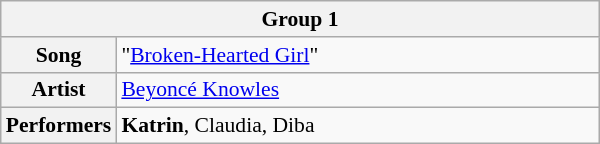<table class="wikitable" style="font-size: 90%" width=400px>
<tr>
<th colspan=2>Group 1</th>
</tr>
<tr>
<th width=10%>Song</th>
<td>"<a href='#'>Broken-Hearted Girl</a>"</td>
</tr>
<tr>
<th width=10%>Artist</th>
<td><a href='#'>Beyoncé Knowles</a></td>
</tr>
<tr>
<th width=10%>Performers</th>
<td><strong>Katrin</strong>, Claudia, Diba</td>
</tr>
</table>
